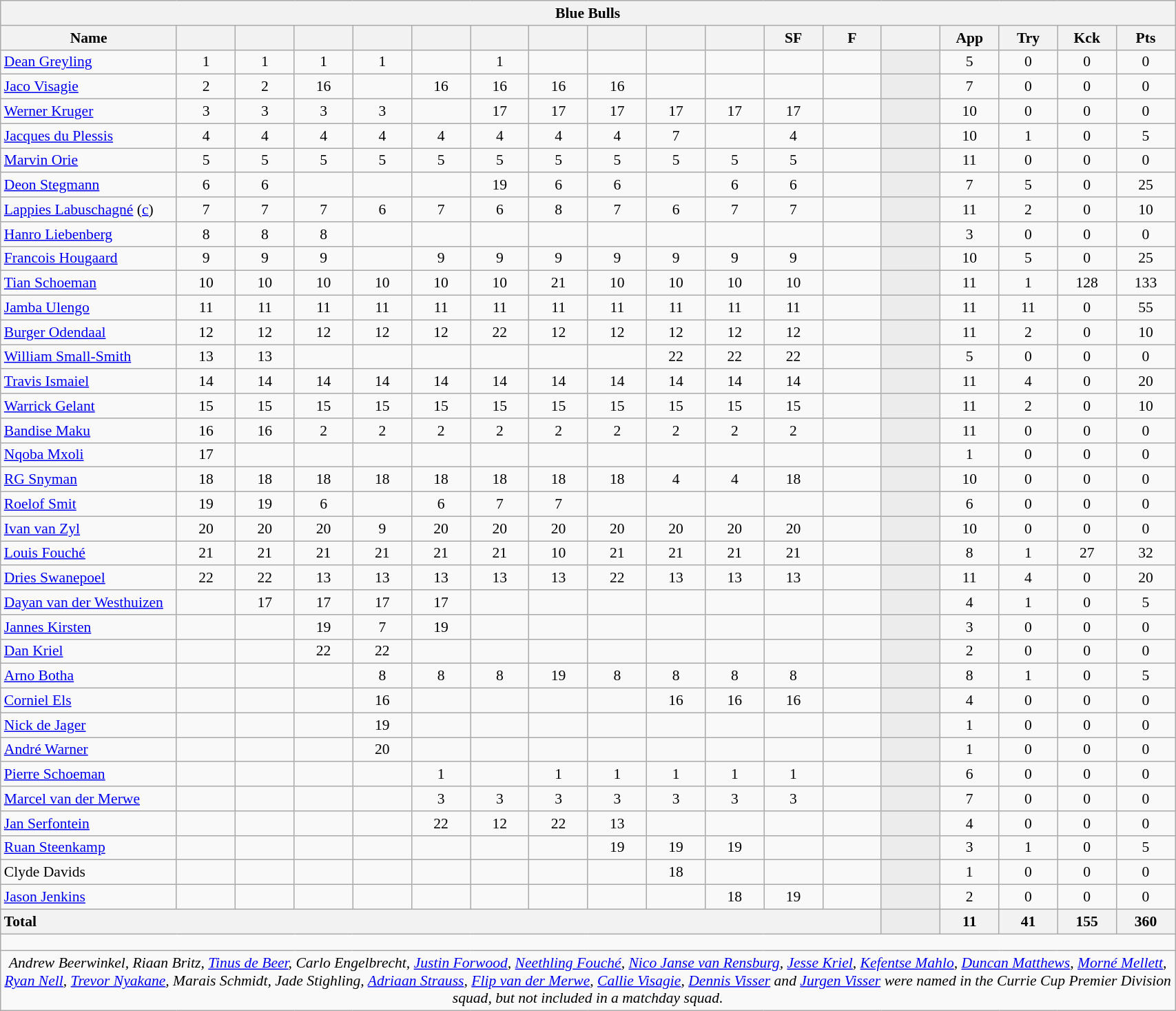<table class="wikitable collapsible collapsed sortable" style="text-align:center; font-size:90%; width:90%">
<tr>
<th colspan="100%">Blue Bulls</th>
</tr>
<tr>
<th style="width:15%;">Name</th>
<th style="width:5%;"></th>
<th style="width:5%;"></th>
<th style="width:5%;"></th>
<th style="width:5%;"></th>
<th style="width:5%;"></th>
<th style="width:5%;"></th>
<th style="width:5%;"></th>
<th style="width:5%;"></th>
<th style="width:5%;"></th>
<th style="width:5%;"></th>
<th style="width:5%;">SF</th>
<th style="width:5%;">F</th>
<th style="width:5%;"></th>
<th style="width:5%;">App</th>
<th style="width:5%;">Try</th>
<th style="width:5%;">Kck</th>
<th style="width:5%;">Pts</th>
</tr>
<tr>
<td style="text-align:left;"><a href='#'>Dean Greyling</a></td>
<td>1</td>
<td>1</td>
<td>1</td>
<td>1</td>
<td></td>
<td>1</td>
<td></td>
<td></td>
<td></td>
<td></td>
<td></td>
<td></td>
<td style="background:#ECECEC;"></td>
<td>5</td>
<td>0</td>
<td>0</td>
<td>0</td>
</tr>
<tr>
<td style="text-align:left;"><a href='#'>Jaco Visagie</a></td>
<td>2</td>
<td>2</td>
<td>16 </td>
<td></td>
<td>16 </td>
<td>16 </td>
<td>16 </td>
<td>16 </td>
<td></td>
<td></td>
<td></td>
<td></td>
<td style="background:#ECECEC;"></td>
<td>7</td>
<td>0</td>
<td>0</td>
<td>0</td>
</tr>
<tr>
<td style="text-align:left;"><a href='#'>Werner Kruger</a></td>
<td>3</td>
<td>3</td>
<td>3</td>
<td>3</td>
<td></td>
<td>17 </td>
<td>17 </td>
<td>17 </td>
<td>17 </td>
<td>17 </td>
<td>17 </td>
<td></td>
<td style="background:#ECECEC;"></td>
<td>10</td>
<td>0</td>
<td>0</td>
<td>0</td>
</tr>
<tr>
<td style="text-align:left;"><a href='#'>Jacques du Plessis</a></td>
<td>4</td>
<td>4</td>
<td>4</td>
<td>4</td>
<td>4</td>
<td>4</td>
<td>4</td>
<td>4</td>
<td>7</td>
<td></td>
<td>4</td>
<td></td>
<td style="background:#ECECEC;"></td>
<td>10</td>
<td>1</td>
<td>0</td>
<td>5</td>
</tr>
<tr>
<td style="text-align:left;"><a href='#'>Marvin Orie</a></td>
<td>5</td>
<td>5</td>
<td>5</td>
<td>5</td>
<td>5</td>
<td>5</td>
<td>5</td>
<td>5</td>
<td>5</td>
<td>5</td>
<td>5</td>
<td></td>
<td style="background:#ECECEC;"></td>
<td>11</td>
<td>0</td>
<td>0</td>
<td>0</td>
</tr>
<tr>
<td style="text-align:left;"><a href='#'>Deon Stegmann</a></td>
<td>6</td>
<td>6</td>
<td></td>
<td></td>
<td></td>
<td>19 </td>
<td>6</td>
<td>6</td>
<td></td>
<td>6</td>
<td>6</td>
<td></td>
<td style="background:#ECECEC;"></td>
<td>7</td>
<td>5</td>
<td>0</td>
<td>25</td>
</tr>
<tr>
<td style="text-align:left;"><a href='#'>Lappies Labuschagné</a> (<a href='#'>c</a>)</td>
<td>7</td>
<td>7</td>
<td>7</td>
<td>6</td>
<td>7</td>
<td>6</td>
<td>8</td>
<td>7</td>
<td>6</td>
<td>7</td>
<td>7</td>
<td></td>
<td style="background:#ECECEC;"></td>
<td>11</td>
<td>2</td>
<td>0</td>
<td>10</td>
</tr>
<tr>
<td style="text-align:left;"><a href='#'>Hanro Liebenberg</a></td>
<td>8</td>
<td>8</td>
<td>8</td>
<td></td>
<td></td>
<td></td>
<td></td>
<td></td>
<td></td>
<td></td>
<td></td>
<td></td>
<td style="background:#ECECEC;"></td>
<td>3</td>
<td>0</td>
<td>0</td>
<td>0</td>
</tr>
<tr>
<td style="text-align:left;"><a href='#'>Francois Hougaard</a></td>
<td>9</td>
<td>9</td>
<td>9</td>
<td></td>
<td>9</td>
<td>9</td>
<td>9</td>
<td>9</td>
<td>9</td>
<td>9</td>
<td>9</td>
<td></td>
<td style="background:#ECECEC;"></td>
<td>10</td>
<td>5</td>
<td>0</td>
<td>25</td>
</tr>
<tr>
<td style="text-align:left;"><a href='#'>Tian Schoeman</a></td>
<td>10</td>
<td>10</td>
<td>10</td>
<td>10</td>
<td>10</td>
<td>10</td>
<td>21 </td>
<td>10</td>
<td>10</td>
<td>10</td>
<td>10</td>
<td></td>
<td style="background:#ECECEC;"></td>
<td>11</td>
<td>1</td>
<td>128</td>
<td>133</td>
</tr>
<tr>
<td style="text-align:left;"><a href='#'>Jamba Ulengo</a></td>
<td>11</td>
<td>11</td>
<td>11</td>
<td>11</td>
<td>11</td>
<td>11</td>
<td>11</td>
<td>11</td>
<td>11</td>
<td>11</td>
<td>11</td>
<td></td>
<td style="background:#ECECEC;"></td>
<td>11</td>
<td>11</td>
<td>0</td>
<td>55</td>
</tr>
<tr>
<td style="text-align:left;"><a href='#'>Burger Odendaal</a></td>
<td>12</td>
<td>12</td>
<td>12</td>
<td>12</td>
<td>12</td>
<td>22 </td>
<td>12</td>
<td>12</td>
<td>12</td>
<td>12</td>
<td>12</td>
<td></td>
<td style="background:#ECECEC;"></td>
<td>11</td>
<td>2</td>
<td>0</td>
<td>10</td>
</tr>
<tr>
<td style="text-align:left;"><a href='#'>William Small-Smith</a></td>
<td>13</td>
<td>13</td>
<td></td>
<td></td>
<td></td>
<td></td>
<td></td>
<td></td>
<td>22 </td>
<td>22 </td>
<td>22 </td>
<td></td>
<td style="background:#ECECEC;"></td>
<td>5</td>
<td>0</td>
<td>0</td>
<td>0</td>
</tr>
<tr>
<td style="text-align:left;"><a href='#'>Travis Ismaiel</a></td>
<td>14</td>
<td>14</td>
<td>14</td>
<td>14</td>
<td>14</td>
<td>14</td>
<td>14</td>
<td>14</td>
<td>14</td>
<td>14</td>
<td>14</td>
<td></td>
<td style="background:#ECECEC;"></td>
<td>11</td>
<td>4</td>
<td>0</td>
<td>20</td>
</tr>
<tr>
<td style="text-align:left;"><a href='#'>Warrick Gelant</a></td>
<td>15</td>
<td>15</td>
<td>15</td>
<td>15</td>
<td>15</td>
<td>15</td>
<td>15</td>
<td>15</td>
<td>15</td>
<td>15</td>
<td>15</td>
<td></td>
<td style="background:#ECECEC;"></td>
<td>11</td>
<td>2</td>
<td>0</td>
<td>10</td>
</tr>
<tr>
<td style="text-align:left;"><a href='#'>Bandise Maku</a></td>
<td>16 </td>
<td>16 </td>
<td>2</td>
<td>2</td>
<td>2</td>
<td>2</td>
<td>2</td>
<td>2</td>
<td>2</td>
<td>2</td>
<td>2</td>
<td></td>
<td style="background:#ECECEC;"></td>
<td>11</td>
<td>0</td>
<td>0</td>
<td>0</td>
</tr>
<tr>
<td style="text-align:left;"><a href='#'>Nqoba Mxoli</a></td>
<td>17 </td>
<td></td>
<td></td>
<td></td>
<td></td>
<td></td>
<td></td>
<td></td>
<td></td>
<td></td>
<td></td>
<td></td>
<td style="background:#ECECEC;"></td>
<td>1</td>
<td>0</td>
<td>0</td>
<td>0</td>
</tr>
<tr>
<td style="text-align:left;"><a href='#'>RG Snyman</a></td>
<td>18 </td>
<td>18 </td>
<td>18 </td>
<td>18 </td>
<td>18 </td>
<td>18 </td>
<td>18 </td>
<td>18</td>
<td>4</td>
<td>4</td>
<td>18 </td>
<td></td>
<td style="background:#ECECEC;"></td>
<td>10</td>
<td>0</td>
<td>0</td>
<td>0</td>
</tr>
<tr>
<td style="text-align:left;"><a href='#'>Roelof Smit</a></td>
<td>19 </td>
<td>19 </td>
<td>6</td>
<td></td>
<td>6</td>
<td>7</td>
<td>7</td>
<td></td>
<td></td>
<td></td>
<td></td>
<td></td>
<td style="background:#ECECEC;"></td>
<td>6</td>
<td>0</td>
<td>0</td>
<td>0</td>
</tr>
<tr>
<td style="text-align:left;"><a href='#'>Ivan van Zyl</a></td>
<td>20 </td>
<td>20 </td>
<td>20 </td>
<td>9</td>
<td>20 </td>
<td>20</td>
<td>20 </td>
<td>20 </td>
<td>20 </td>
<td>20 </td>
<td>20 </td>
<td></td>
<td style="background:#ECECEC;"></td>
<td>10</td>
<td>0</td>
<td>0</td>
<td>0</td>
</tr>
<tr>
<td style="text-align:left;"><a href='#'>Louis Fouché</a></td>
<td>21 </td>
<td>21 </td>
<td>21 </td>
<td>21 </td>
<td>21 </td>
<td>21</td>
<td>10</td>
<td>21</td>
<td>21 </td>
<td>21 </td>
<td>21</td>
<td></td>
<td style="background:#ECECEC;"></td>
<td>8</td>
<td>1</td>
<td>27</td>
<td>32</td>
</tr>
<tr>
<td style="text-align:left;"><a href='#'>Dries Swanepoel</a></td>
<td>22 </td>
<td>22 </td>
<td>13</td>
<td>13</td>
<td>13</td>
<td>13</td>
<td>13</td>
<td>22</td>
<td>13</td>
<td>13</td>
<td>13</td>
<td></td>
<td style="background:#ECECEC;"></td>
<td>11</td>
<td>4</td>
<td>0</td>
<td>20</td>
</tr>
<tr>
<td style="text-align:left;"><a href='#'>Dayan van der Westhuizen</a></td>
<td></td>
<td>17 </td>
<td>17 </td>
<td>17 </td>
<td>17 </td>
<td></td>
<td></td>
<td></td>
<td></td>
<td></td>
<td></td>
<td></td>
<td style="background:#ECECEC;"></td>
<td>4</td>
<td>1</td>
<td>0</td>
<td>5</td>
</tr>
<tr>
<td style="text-align:left;"><a href='#'>Jannes Kirsten</a></td>
<td></td>
<td></td>
<td>19 </td>
<td>7</td>
<td>19 </td>
<td></td>
<td></td>
<td></td>
<td></td>
<td></td>
<td></td>
<td></td>
<td style="background:#ECECEC;"></td>
<td>3</td>
<td>0</td>
<td>0</td>
<td>0</td>
</tr>
<tr>
<td style="text-align:left;"><a href='#'>Dan Kriel</a></td>
<td></td>
<td></td>
<td>22 </td>
<td>22 </td>
<td></td>
<td></td>
<td></td>
<td></td>
<td></td>
<td></td>
<td></td>
<td></td>
<td style="background:#ECECEC;"></td>
<td>2</td>
<td>0</td>
<td>0</td>
<td>0</td>
</tr>
<tr>
<td style="text-align:left;"><a href='#'>Arno Botha</a></td>
<td></td>
<td></td>
<td></td>
<td>8</td>
<td>8</td>
<td>8</td>
<td>19 </td>
<td>8</td>
<td>8</td>
<td>8</td>
<td>8</td>
<td></td>
<td style="background:#ECECEC;"></td>
<td>8</td>
<td>1</td>
<td>0</td>
<td>5</td>
</tr>
<tr>
<td style="text-align:left;"><a href='#'>Corniel Els</a></td>
<td></td>
<td></td>
<td></td>
<td>16 </td>
<td></td>
<td></td>
<td></td>
<td></td>
<td>16 </td>
<td>16 </td>
<td>16 </td>
<td></td>
<td style="background:#ECECEC;"></td>
<td>4</td>
<td>0</td>
<td>0</td>
<td>0</td>
</tr>
<tr>
<td style="text-align:left;"><a href='#'>Nick de Jager</a></td>
<td></td>
<td></td>
<td></td>
<td>19 </td>
<td></td>
<td></td>
<td></td>
<td></td>
<td></td>
<td></td>
<td></td>
<td></td>
<td style="background:#ECECEC;"></td>
<td>1</td>
<td>0</td>
<td>0</td>
<td>0</td>
</tr>
<tr>
<td style="text-align:left;"><a href='#'>André Warner</a></td>
<td></td>
<td></td>
<td></td>
<td>20 </td>
<td></td>
<td></td>
<td></td>
<td></td>
<td></td>
<td></td>
<td></td>
<td></td>
<td style="background:#ECECEC;"></td>
<td>1</td>
<td>0</td>
<td>0</td>
<td>0</td>
</tr>
<tr>
<td style="text-align:left;"><a href='#'>Pierre Schoeman</a></td>
<td></td>
<td></td>
<td></td>
<td></td>
<td>1</td>
<td></td>
<td>1</td>
<td>1</td>
<td>1</td>
<td>1</td>
<td>1</td>
<td></td>
<td style="background:#ECECEC;"></td>
<td>6</td>
<td>0</td>
<td>0</td>
<td>0</td>
</tr>
<tr>
<td style="text-align:left;"><a href='#'>Marcel van der Merwe</a></td>
<td></td>
<td></td>
<td></td>
<td></td>
<td>3</td>
<td>3</td>
<td>3</td>
<td>3</td>
<td>3</td>
<td>3</td>
<td>3</td>
<td></td>
<td style="background:#ECECEC;"></td>
<td>7</td>
<td>0</td>
<td>0</td>
<td>0</td>
</tr>
<tr>
<td style="text-align:left;"><a href='#'>Jan Serfontein</a></td>
<td></td>
<td></td>
<td></td>
<td></td>
<td>22 </td>
<td>12</td>
<td>22 </td>
<td>13</td>
<td></td>
<td></td>
<td></td>
<td></td>
<td style="background:#ECECEC;"></td>
<td>4</td>
<td>0</td>
<td>0</td>
<td>0</td>
</tr>
<tr>
<td style="text-align:left;"><a href='#'>Ruan Steenkamp</a></td>
<td></td>
<td></td>
<td></td>
<td></td>
<td></td>
<td></td>
<td></td>
<td>19 </td>
<td>19 </td>
<td>19 </td>
<td></td>
<td></td>
<td style="background:#ECECEC;"></td>
<td>3</td>
<td>1</td>
<td>0</td>
<td>5</td>
</tr>
<tr>
<td style="text-align:left;">Clyde Davids</td>
<td></td>
<td></td>
<td></td>
<td></td>
<td></td>
<td></td>
<td></td>
<td></td>
<td>18 </td>
<td></td>
<td></td>
<td></td>
<td style="background:#ECECEC;"></td>
<td>1</td>
<td>0</td>
<td>0</td>
<td>0</td>
</tr>
<tr>
<td style="text-align:left;"><a href='#'>Jason Jenkins</a></td>
<td></td>
<td></td>
<td></td>
<td></td>
<td></td>
<td></td>
<td></td>
<td></td>
<td></td>
<td>18 </td>
<td>19 </td>
<td></td>
<td style="background:#ECECEC;"></td>
<td>2</td>
<td>0</td>
<td>0</td>
<td>0</td>
</tr>
<tr>
<th colspan="13" style="text-align:left;">Total</th>
<th style="background:#ECECEC;"></th>
<th>11</th>
<th>41</th>
<th>155</th>
<th>360</th>
</tr>
<tr>
<td colspan="100%" style="height: 10px;"></td>
</tr>
<tr>
<td colspan="100%" style="text-align:center;"><em>Andrew Beerwinkel, Riaan Britz, <a href='#'>Tinus de Beer</a>, Carlo Engelbrecht, <a href='#'>Justin Forwood</a>, <a href='#'>Neethling Fouché</a>, <a href='#'>Nico Janse van Rensburg</a>, <a href='#'>Jesse Kriel</a>, <a href='#'>Kefentse Mahlo</a>, <a href='#'>Duncan Matthews</a>, <a href='#'>Morné Mellett</a>, <a href='#'>Ryan Nell</a>, <a href='#'>Trevor Nyakane</a>, Marais Schmidt, Jade Stighling, <a href='#'>Adriaan Strauss</a>, <a href='#'>Flip van der Merwe</a>, <a href='#'>Callie Visagie</a>, <a href='#'>Dennis Visser</a> and <a href='#'>Jurgen Visser</a> were named in the Currie Cup Premier Division squad, but not included in a matchday squad.</em></td>
</tr>
</table>
